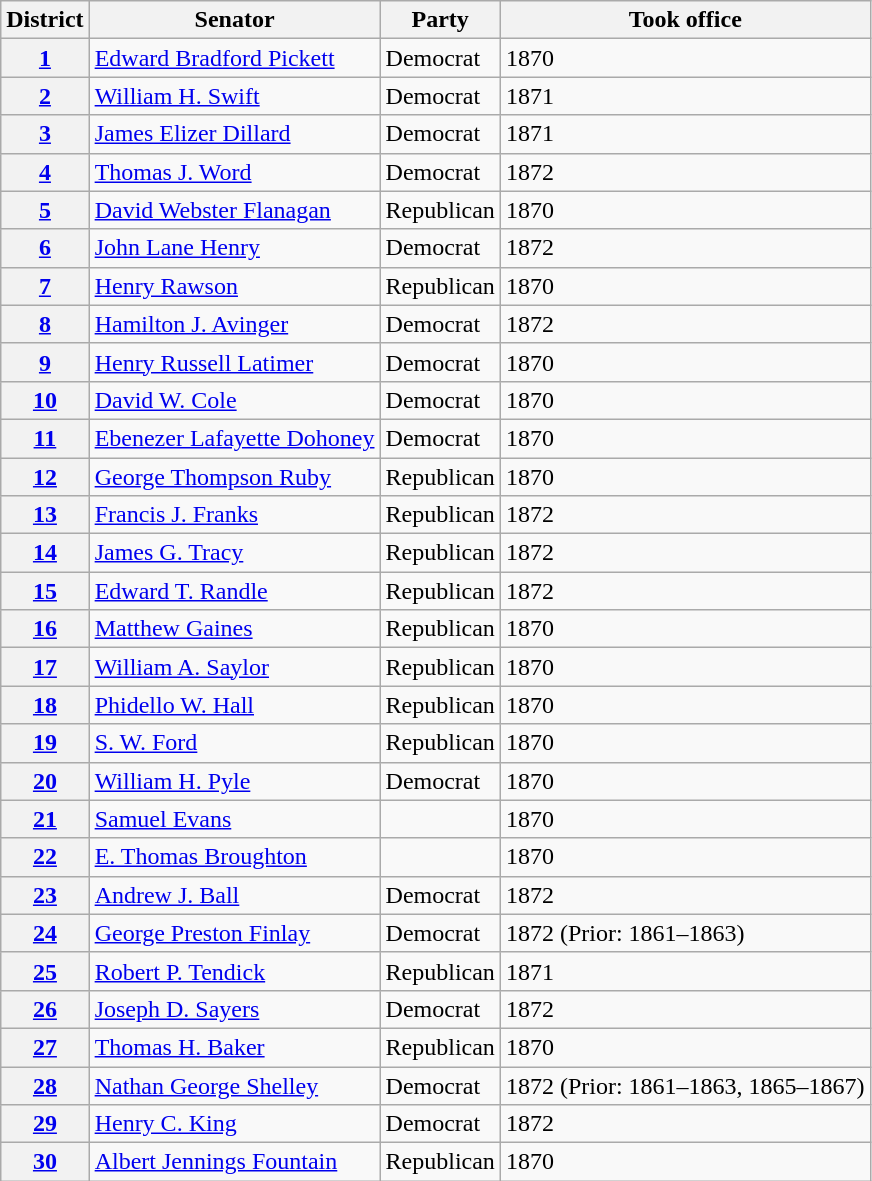<table class="wikitable">
<tr>
<th>District</th>
<th>Senator</th>
<th>Party</th>
<th>Took office</th>
</tr>
<tr>
<th><a href='#'>1</a></th>
<td><a href='#'>Edward Bradford Pickett</a></td>
<td>Democrat</td>
<td>1870</td>
</tr>
<tr>
<th><a href='#'>2</a></th>
<td><a href='#'>William H. Swift</a></td>
<td>Democrat</td>
<td>1871</td>
</tr>
<tr>
<th><a href='#'>3</a></th>
<td><a href='#'>James Elizer Dillard</a></td>
<td>Democrat</td>
<td>1871</td>
</tr>
<tr>
<th><a href='#'>4</a></th>
<td><a href='#'>Thomas J. Word</a></td>
<td>Democrat</td>
<td>1872</td>
</tr>
<tr>
<th><a href='#'>5</a></th>
<td><a href='#'>David Webster Flanagan</a></td>
<td>Republican</td>
<td>1870</td>
</tr>
<tr>
<th><a href='#'>6</a></th>
<td><a href='#'>John Lane Henry</a></td>
<td>Democrat</td>
<td>1872</td>
</tr>
<tr>
<th><a href='#'>7</a></th>
<td><a href='#'>Henry Rawson</a></td>
<td>Republican</td>
<td>1870</td>
</tr>
<tr>
<th><a href='#'>8</a></th>
<td><a href='#'>Hamilton J. Avinger</a></td>
<td>Democrat</td>
<td>1872</td>
</tr>
<tr>
<th><a href='#'>9</a></th>
<td><a href='#'>Henry Russell Latimer</a></td>
<td>Democrat</td>
<td>1870</td>
</tr>
<tr>
<th><a href='#'>10</a></th>
<td><a href='#'>David W. Cole</a></td>
<td>Democrat</td>
<td>1870</td>
</tr>
<tr>
<th><a href='#'>11</a></th>
<td><a href='#'>Ebenezer Lafayette Dohoney</a></td>
<td>Democrat</td>
<td>1870</td>
</tr>
<tr>
<th><a href='#'>12</a></th>
<td><a href='#'>George Thompson Ruby</a></td>
<td>Republican</td>
<td>1870</td>
</tr>
<tr>
<th><a href='#'>13</a></th>
<td><a href='#'>Francis J. Franks</a></td>
<td>Republican</td>
<td>1872</td>
</tr>
<tr>
<th><a href='#'>14</a></th>
<td><a href='#'>James G. Tracy</a></td>
<td>Republican</td>
<td>1872</td>
</tr>
<tr>
<th><a href='#'>15</a></th>
<td><a href='#'>Edward T. Randle</a></td>
<td>Republican</td>
<td>1872</td>
</tr>
<tr>
<th><a href='#'>16</a></th>
<td><a href='#'>Matthew Gaines</a></td>
<td>Republican</td>
<td>1870</td>
</tr>
<tr>
<th><a href='#'>17</a></th>
<td><a href='#'>William A. Saylor</a></td>
<td>Republican</td>
<td>1870</td>
</tr>
<tr>
<th><a href='#'>18</a></th>
<td><a href='#'>Phidello W. Hall</a></td>
<td>Republican</td>
<td>1870</td>
</tr>
<tr>
<th><a href='#'>19</a></th>
<td><a href='#'>S. W. Ford</a></td>
<td>Republican</td>
<td>1870</td>
</tr>
<tr>
<th><a href='#'>20</a></th>
<td><a href='#'>William H. Pyle</a></td>
<td>Democrat</td>
<td>1870</td>
</tr>
<tr>
<th><a href='#'>21</a></th>
<td><a href='#'>Samuel Evans</a></td>
<td></td>
<td>1870</td>
</tr>
<tr>
<th><a href='#'>22</a></th>
<td><a href='#'>E. Thomas Broughton</a></td>
<td></td>
<td>1870</td>
</tr>
<tr>
<th><a href='#'>23</a></th>
<td><a href='#'>Andrew J. Ball</a></td>
<td>Democrat</td>
<td>1872</td>
</tr>
<tr>
<th><a href='#'>24</a></th>
<td><a href='#'>George Preston Finlay</a></td>
<td>Democrat</td>
<td>1872 (Prior: 1861–1863)</td>
</tr>
<tr>
<th><a href='#'>25</a></th>
<td><a href='#'>Robert P. Tendick</a></td>
<td>Republican</td>
<td>1871</td>
</tr>
<tr>
<th><a href='#'>26</a></th>
<td><a href='#'>Joseph D. Sayers</a></td>
<td>Democrat</td>
<td>1872</td>
</tr>
<tr>
<th><a href='#'>27</a></th>
<td><a href='#'>Thomas H. Baker</a></td>
<td>Republican</td>
<td>1870</td>
</tr>
<tr>
<th><a href='#'>28</a></th>
<td><a href='#'>Nathan George Shelley</a></td>
<td>Democrat</td>
<td>1872 (Prior: 1861–1863, 1865–1867)</td>
</tr>
<tr>
<th><a href='#'>29</a></th>
<td><a href='#'>Henry C. King</a></td>
<td>Democrat</td>
<td>1872</td>
</tr>
<tr>
<th><a href='#'>30</a></th>
<td><a href='#'>Albert Jennings Fountain</a></td>
<td>Republican</td>
<td>1870</td>
</tr>
</table>
